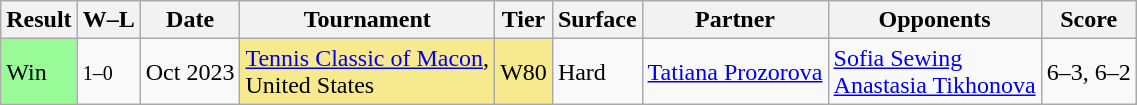<table class="sortable wikitable">
<tr>
<th>Result</th>
<th class="unsortable">W–L</th>
<th>Date</th>
<th>Tournament</th>
<th>Tier</th>
<th>Surface</th>
<th>Partner</th>
<th>Opponents</th>
<th class="unsortable">Score</th>
</tr>
<tr>
<td bgcolor="98FB98">Win</td>
<td><small>1–0</small></td>
<td>Oct 2023</td>
<td style="background:#f7e98e;"><a href='#'>Tennis Classic of Macon</a>, <br>United States</td>
<td style="background:#f7e98e;">W80</td>
<td>Hard</td>
<td> <a href='#'>Tatiana Prozorova</a></td>
<td> <a href='#'>Sofia Sewing</a> <br>  <a href='#'>Anastasia Tikhonova</a></td>
<td>6–3, 6–2</td>
</tr>
</table>
